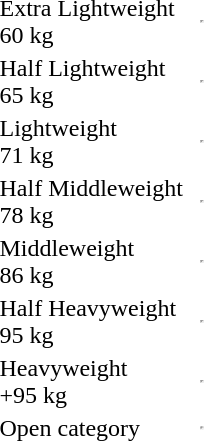<table>
<tr>
<td>Extra Lightweight <br> 60 kg <br> </td>
<td></td>
<td></td>
<td> <hr> </td>
</tr>
<tr>
<td>Half Lightweight <br> 65 kg <br> </td>
<td></td>
<td></td>
<td> <hr> </td>
</tr>
<tr>
<td>Lightweight <br> 71 kg <br> </td>
<td></td>
<td></td>
<td> <hr> </td>
</tr>
<tr>
<td>Half Middleweight <br> 78 kg <br> </td>
<td></td>
<td></td>
<td> <hr> </td>
</tr>
<tr>
<td>Middleweight <br> 86 kg <br> </td>
<td></td>
<td></td>
<td> <hr> </td>
</tr>
<tr>
<td>Half Heavyweight <br> 95 kg <br> </td>
<td></td>
<td></td>
<td> <hr> </td>
</tr>
<tr>
<td>Heavyweight <br> +95 kg <br> </td>
<td></td>
<td></td>
<td> <hr> </td>
</tr>
<tr>
<td>Open category <br> </td>
<td></td>
<td></td>
<td> <hr> </td>
</tr>
</table>
